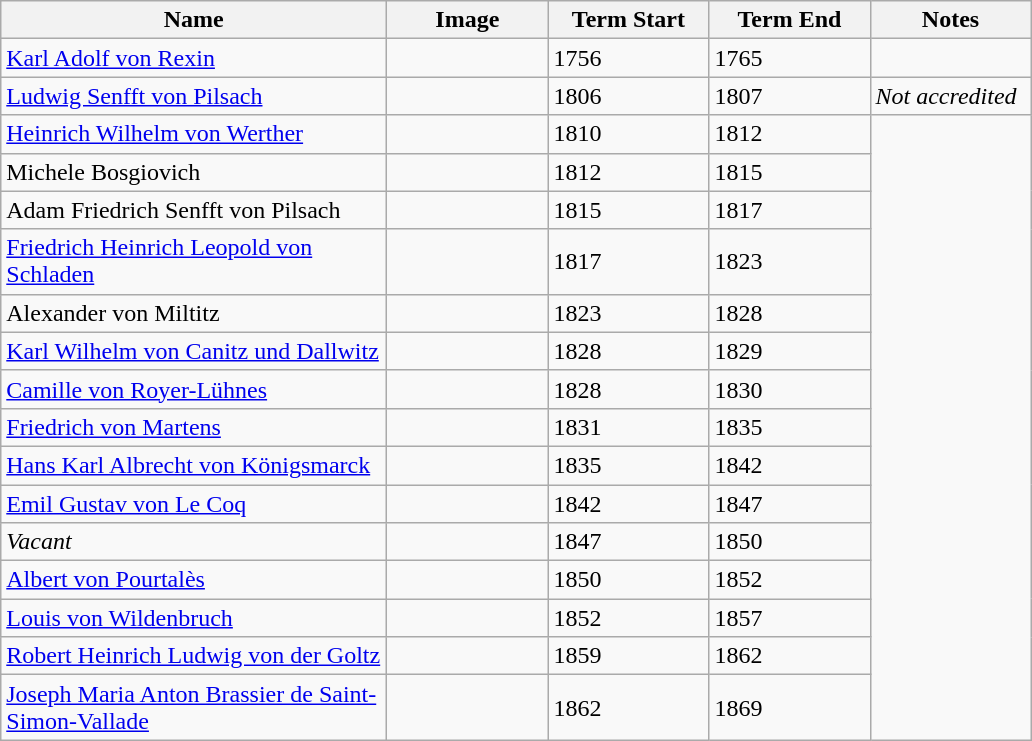<table class="wikitable">
<tr class="hintergrundfarbe5">
<th width="250">Name</th>
<th width="100">Image</th>
<th width="100">Term Start</th>
<th width="100">Term End</th>
<th width="100">Notes</th>
</tr>
<tr>
<td><a href='#'>Karl Adolf von Rexin</a></td>
<td></td>
<td>1756</td>
<td>1765</td>
<td></td>
</tr>
<tr>
<td><a href='#'>Ludwig Senfft von Pilsach</a></td>
<td></td>
<td>1806</td>
<td>1807</td>
<td><em>Not accredited</em></td>
</tr>
<tr>
<td><a href='#'>Heinrich Wilhelm von Werther</a></td>
<td></td>
<td>1810</td>
<td>1812</td>
</tr>
<tr>
<td>Michele Bosgiovich</td>
<td></td>
<td>1812</td>
<td>1815</td>
</tr>
<tr>
<td>Adam Friedrich Senfft von Pilsach</td>
<td></td>
<td>1815</td>
<td>1817</td>
</tr>
<tr>
<td><a href='#'>Friedrich Heinrich Leopold von Schladen</a></td>
<td></td>
<td>1817</td>
<td>1823</td>
</tr>
<tr>
<td>Alexander von Miltitz</td>
<td></td>
<td>1823</td>
<td>1828</td>
</tr>
<tr>
<td><a href='#'>Karl Wilhelm von Canitz und Dallwitz</a></td>
<td></td>
<td>1828</td>
<td>1829</td>
</tr>
<tr>
<td><a href='#'>Camille von Royer-Lühnes</a></td>
<td></td>
<td>1828</td>
<td>1830</td>
</tr>
<tr>
<td><a href='#'>Friedrich von Martens</a></td>
<td></td>
<td>1831</td>
<td>1835</td>
</tr>
<tr>
<td><a href='#'>Hans Karl Albrecht von Königsmarck</a></td>
<td></td>
<td>1835</td>
<td>1842</td>
</tr>
<tr>
<td><a href='#'>Emil Gustav von Le Coq</a></td>
<td></td>
<td>1842</td>
<td>1847</td>
</tr>
<tr>
<td><em>Vacant</em></td>
<td></td>
<td>1847</td>
<td>1850</td>
</tr>
<tr>
<td><a href='#'>Albert von Pourtalès</a></td>
<td></td>
<td>1850</td>
<td>1852</td>
</tr>
<tr>
<td><a href='#'>Louis von Wildenbruch</a></td>
<td></td>
<td>1852</td>
<td>1857</td>
</tr>
<tr>
<td><a href='#'>Robert Heinrich Ludwig von der Goltz</a></td>
<td></td>
<td>1859</td>
<td>1862</td>
</tr>
<tr>
<td><a href='#'>Joseph Maria Anton Brassier de Saint-Simon-Vallade</a></td>
<td></td>
<td>1862</td>
<td>1869</td>
</tr>
</table>
